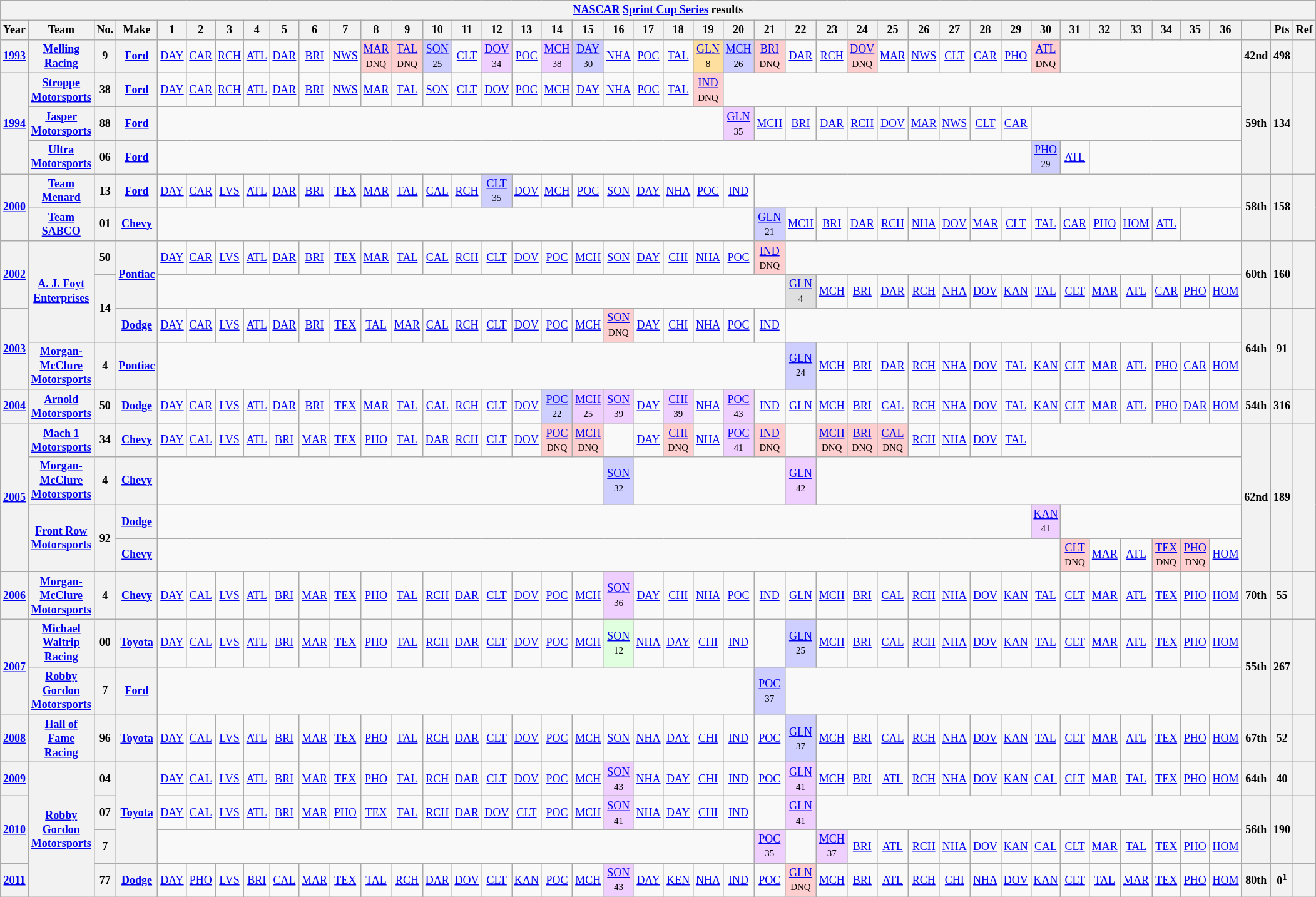<table class="wikitable" style="text-align:center; font-size:75%">
<tr>
<th colspan=45><a href='#'>NASCAR</a> <a href='#'>Sprint Cup Series</a> results</th>
</tr>
<tr>
<th>Year</th>
<th>Team</th>
<th>No.</th>
<th>Make</th>
<th>1</th>
<th>2</th>
<th>3</th>
<th>4</th>
<th>5</th>
<th>6</th>
<th>7</th>
<th>8</th>
<th>9</th>
<th>10</th>
<th>11</th>
<th>12</th>
<th>13</th>
<th>14</th>
<th>15</th>
<th>16</th>
<th>17</th>
<th>18</th>
<th>19</th>
<th>20</th>
<th>21</th>
<th>22</th>
<th>23</th>
<th>24</th>
<th>25</th>
<th>26</th>
<th>27</th>
<th>28</th>
<th>29</th>
<th>30</th>
<th>31</th>
<th>32</th>
<th>33</th>
<th>34</th>
<th>35</th>
<th>36</th>
<th></th>
<th>Pts</th>
<th>Ref</th>
</tr>
<tr>
<th><a href='#'>1993</a></th>
<th><a href='#'>Melling Racing</a></th>
<th>9</th>
<th><a href='#'>Ford</a></th>
<td><a href='#'>DAY</a></td>
<td><a href='#'>CAR</a></td>
<td><a href='#'>RCH</a></td>
<td><a href='#'>ATL</a></td>
<td><a href='#'>DAR</a></td>
<td><a href='#'>BRI</a></td>
<td><a href='#'>NWS</a></td>
<td style="background:#ffcfcf;"><a href='#'>MAR</a><br><small>DNQ</small></td>
<td style="background:#ffcfcf;"><a href='#'>TAL</a><br><small>DNQ</small></td>
<td style="background:#cfcfff;"><a href='#'>SON</a><br><small>25</small></td>
<td><a href='#'>CLT</a></td>
<td style="background:#efcfff;"><a href='#'>DOV</a><br><small>34</small></td>
<td><a href='#'>POC</a></td>
<td style="background:#efcfff;"><a href='#'>MCH</a><br><small>38</small></td>
<td style="background:#cfcfff;"><a href='#'>DAY</a><br><small>30</small></td>
<td><a href='#'>NHA</a></td>
<td><a href='#'>POC</a></td>
<td><a href='#'>TAL</a></td>
<td style="background:#ffdf9f;"><a href='#'>GLN</a><br><small>8</small></td>
<td style="background:#cfcfff;"><a href='#'>MCH</a><br><small>26</small></td>
<td style="background:#ffcfcf;"><a href='#'>BRI</a><br><small>DNQ</small></td>
<td><a href='#'>DAR</a></td>
<td><a href='#'>RCH</a></td>
<td style="background:#ffcfcf;"><a href='#'>DOV</a><br><small>DNQ</small></td>
<td><a href='#'>MAR</a></td>
<td><a href='#'>NWS</a></td>
<td><a href='#'>CLT</a></td>
<td><a href='#'>CAR</a></td>
<td><a href='#'>PHO</a></td>
<td style="background:#ffcfcf;"><a href='#'>ATL</a><br><small>DNQ</small></td>
<td colspan=6></td>
<th>42nd</th>
<th>498</th>
<th></th>
</tr>
<tr>
<th rowspan=3><a href='#'>1994</a></th>
<th><a href='#'>Stroppe Motorsports</a></th>
<th>38</th>
<th><a href='#'>Ford</a></th>
<td><a href='#'>DAY</a></td>
<td><a href='#'>CAR</a></td>
<td><a href='#'>RCH</a></td>
<td><a href='#'>ATL</a></td>
<td><a href='#'>DAR</a></td>
<td><a href='#'>BRI</a></td>
<td><a href='#'>NWS</a></td>
<td><a href='#'>MAR</a></td>
<td><a href='#'>TAL</a></td>
<td><a href='#'>SON</a></td>
<td><a href='#'>CLT</a></td>
<td><a href='#'>DOV</a></td>
<td><a href='#'>POC</a></td>
<td><a href='#'>MCH</a></td>
<td><a href='#'>DAY</a></td>
<td><a href='#'>NHA</a></td>
<td><a href='#'>POC</a></td>
<td><a href='#'>TAL</a></td>
<td style="background:#ffcfcf;"><a href='#'>IND</a><br><small>DNQ</small></td>
<td colspan=17></td>
<th rowspan=3>59th</th>
<th rowspan=3>134</th>
<th rowspan=3></th>
</tr>
<tr>
<th><a href='#'>Jasper Motorsports</a></th>
<th>88</th>
<th><a href='#'>Ford</a></th>
<td colspan=19></td>
<td style="background:#efcfff;"><a href='#'>GLN</a><br><small>35</small></td>
<td><a href='#'>MCH</a></td>
<td><a href='#'>BRI</a></td>
<td><a href='#'>DAR</a></td>
<td><a href='#'>RCH</a></td>
<td><a href='#'>DOV</a></td>
<td><a href='#'>MAR</a></td>
<td><a href='#'>NWS</a></td>
<td><a href='#'>CLT</a></td>
<td><a href='#'>CAR</a></td>
<td colspan=7></td>
</tr>
<tr>
<th><a href='#'>Ultra Motorsports</a></th>
<th>06</th>
<th><a href='#'>Ford</a></th>
<td colspan=29></td>
<td style="background:#cfcfff;"><a href='#'>PHO</a><br><small>29</small></td>
<td><a href='#'>ATL</a></td>
<td colspan=5></td>
</tr>
<tr>
<th rowspan=2><a href='#'>2000</a></th>
<th><a href='#'>Team Menard</a></th>
<th>13</th>
<th><a href='#'>Ford</a></th>
<td><a href='#'>DAY</a></td>
<td><a href='#'>CAR</a></td>
<td><a href='#'>LVS</a></td>
<td><a href='#'>ATL</a></td>
<td><a href='#'>DAR</a></td>
<td><a href='#'>BRI</a></td>
<td><a href='#'>TEX</a></td>
<td><a href='#'>MAR</a></td>
<td><a href='#'>TAL</a></td>
<td><a href='#'>CAL</a></td>
<td><a href='#'>RCH</a></td>
<td style="background:#cfcfff;"><a href='#'>CLT</a><br><small>35</small></td>
<td><a href='#'>DOV</a></td>
<td><a href='#'>MCH</a></td>
<td><a href='#'>POC</a></td>
<td><a href='#'>SON</a></td>
<td><a href='#'>DAY</a></td>
<td><a href='#'>NHA</a></td>
<td><a href='#'>POC</a></td>
<td><a href='#'>IND</a></td>
<td colspan=16></td>
<th rowspan=2>58th</th>
<th rowspan=2>158</th>
<th rowspan=2></th>
</tr>
<tr>
<th><a href='#'>Team SABCO</a></th>
<th>01</th>
<th><a href='#'>Chevy</a></th>
<td colspan=20></td>
<td style="background:#cfcfff;"><a href='#'>GLN</a><br><small>21</small></td>
<td><a href='#'>MCH</a></td>
<td><a href='#'>BRI</a></td>
<td><a href='#'>DAR</a></td>
<td><a href='#'>RCH</a></td>
<td><a href='#'>NHA</a></td>
<td><a href='#'>DOV</a></td>
<td><a href='#'>MAR</a></td>
<td><a href='#'>CLT</a></td>
<td><a href='#'>TAL</a></td>
<td><a href='#'>CAR</a></td>
<td><a href='#'>PHO</a></td>
<td><a href='#'>HOM</a></td>
<td><a href='#'>ATL</a></td>
<td colspan=2></td>
</tr>
<tr>
<th rowspan=2><a href='#'>2002</a></th>
<th rowspan=3><a href='#'>A. J. Foyt Enterprises</a></th>
<th>50</th>
<th rowspan=2><a href='#'>Pontiac</a></th>
<td><a href='#'>DAY</a></td>
<td><a href='#'>CAR</a></td>
<td><a href='#'>LVS</a></td>
<td><a href='#'>ATL</a></td>
<td><a href='#'>DAR</a></td>
<td><a href='#'>BRI</a></td>
<td><a href='#'>TEX</a></td>
<td><a href='#'>MAR</a></td>
<td><a href='#'>TAL</a></td>
<td><a href='#'>CAL</a></td>
<td><a href='#'>RCH</a></td>
<td><a href='#'>CLT</a></td>
<td><a href='#'>DOV</a></td>
<td><a href='#'>POC</a></td>
<td><a href='#'>MCH</a></td>
<td><a href='#'>SON</a></td>
<td><a href='#'>DAY</a></td>
<td><a href='#'>CHI</a></td>
<td><a href='#'>NHA</a></td>
<td><a href='#'>POC</a></td>
<td style="background:#ffcfcf;"><a href='#'>IND</a><br><small>DNQ</small></td>
<td colspan=15></td>
<th rowspan=2>60th</th>
<th rowspan=2>160</th>
<th rowspan=2></th>
</tr>
<tr>
<th rowspan=2>14</th>
<td colspan=21></td>
<td style="background:#dfdfdf;"><a href='#'>GLN</a><br><small>4</small></td>
<td><a href='#'>MCH</a></td>
<td><a href='#'>BRI</a></td>
<td><a href='#'>DAR</a></td>
<td><a href='#'>RCH</a></td>
<td><a href='#'>NHA</a></td>
<td><a href='#'>DOV</a></td>
<td><a href='#'>KAN</a></td>
<td><a href='#'>TAL</a></td>
<td><a href='#'>CLT</a></td>
<td><a href='#'>MAR</a></td>
<td><a href='#'>ATL</a></td>
<td><a href='#'>CAR</a></td>
<td><a href='#'>PHO</a></td>
<td><a href='#'>HOM</a></td>
</tr>
<tr>
<th rowspan=2><a href='#'>2003</a></th>
<th><a href='#'>Dodge</a></th>
<td><a href='#'>DAY</a></td>
<td><a href='#'>CAR</a></td>
<td><a href='#'>LVS</a></td>
<td><a href='#'>ATL</a></td>
<td><a href='#'>DAR</a></td>
<td><a href='#'>BRI</a></td>
<td><a href='#'>TEX</a></td>
<td><a href='#'>TAL</a></td>
<td><a href='#'>MAR</a></td>
<td><a href='#'>CAL</a></td>
<td><a href='#'>RCH</a></td>
<td><a href='#'>CLT</a></td>
<td><a href='#'>DOV</a></td>
<td><a href='#'>POC</a></td>
<td><a href='#'>MCH</a></td>
<td style="background:#ffcfcf;"><a href='#'>SON</a><br><small>DNQ</small></td>
<td><a href='#'>DAY</a></td>
<td><a href='#'>CHI</a></td>
<td><a href='#'>NHA</a></td>
<td><a href='#'>POC</a></td>
<td><a href='#'>IND</a></td>
<td colspan=15></td>
<th rowspan=2>64th</th>
<th rowspan=2>91</th>
<th rowspan=2></th>
</tr>
<tr>
<th><a href='#'>Morgan-McClure Motorsports</a></th>
<th>4</th>
<th><a href='#'>Pontiac</a></th>
<td colspan=21></td>
<td style="background:#cfcfff;"><a href='#'>GLN</a><br><small>24</small></td>
<td><a href='#'>MCH</a></td>
<td><a href='#'>BRI</a></td>
<td><a href='#'>DAR</a></td>
<td><a href='#'>RCH</a></td>
<td><a href='#'>NHA</a></td>
<td><a href='#'>DOV</a></td>
<td><a href='#'>TAL</a></td>
<td><a href='#'>KAN</a></td>
<td><a href='#'>CLT</a></td>
<td><a href='#'>MAR</a></td>
<td><a href='#'>ATL</a></td>
<td><a href='#'>PHO</a></td>
<td><a href='#'>CAR</a></td>
<td><a href='#'>HOM</a></td>
</tr>
<tr>
<th><a href='#'>2004</a></th>
<th><a href='#'>Arnold Motorsports</a></th>
<th>50</th>
<th><a href='#'>Dodge</a></th>
<td><a href='#'>DAY</a></td>
<td><a href='#'>CAR</a></td>
<td><a href='#'>LVS</a></td>
<td><a href='#'>ATL</a></td>
<td><a href='#'>DAR</a></td>
<td><a href='#'>BRI</a></td>
<td><a href='#'>TEX</a></td>
<td><a href='#'>MAR</a></td>
<td><a href='#'>TAL</a></td>
<td><a href='#'>CAL</a></td>
<td><a href='#'>RCH</a></td>
<td><a href='#'>CLT</a></td>
<td><a href='#'>DOV</a></td>
<td style="background:#cfcfff;"><a href='#'>POC</a><br><small>22</small></td>
<td style="background:#efcfff;"><a href='#'>MCH</a><br><small>25</small></td>
<td style="background:#efcfff;"><a href='#'>SON</a><br><small>39</small></td>
<td><a href='#'>DAY</a></td>
<td style="background:#efcfff;"><a href='#'>CHI</a><br><small>39</small></td>
<td><a href='#'>NHA</a></td>
<td style="background:#efcfff;"><a href='#'>POC</a><br><small>43</small></td>
<td><a href='#'>IND</a></td>
<td><a href='#'>GLN</a></td>
<td><a href='#'>MCH</a></td>
<td><a href='#'>BRI</a></td>
<td><a href='#'>CAL</a></td>
<td><a href='#'>RCH</a></td>
<td><a href='#'>NHA</a></td>
<td><a href='#'>DOV</a></td>
<td><a href='#'>TAL</a></td>
<td><a href='#'>KAN</a></td>
<td><a href='#'>CLT</a></td>
<td><a href='#'>MAR</a></td>
<td><a href='#'>ATL</a></td>
<td><a href='#'>PHO</a></td>
<td><a href='#'>DAR</a></td>
<td><a href='#'>HOM</a></td>
<th>54th</th>
<th>316</th>
<th></th>
</tr>
<tr>
<th rowspan=4><a href='#'>2005</a></th>
<th><a href='#'>Mach 1 Motorsports</a></th>
<th>34</th>
<th><a href='#'>Chevy</a></th>
<td><a href='#'>DAY</a></td>
<td><a href='#'>CAL</a></td>
<td><a href='#'>LVS</a></td>
<td><a href='#'>ATL</a></td>
<td><a href='#'>BRI</a></td>
<td><a href='#'>MAR</a></td>
<td><a href='#'>TEX</a></td>
<td><a href='#'>PHO</a></td>
<td><a href='#'>TAL</a></td>
<td><a href='#'>DAR</a></td>
<td><a href='#'>RCH</a></td>
<td><a href='#'>CLT</a></td>
<td><a href='#'>DOV</a></td>
<td style="background:#ffcfcf;"><a href='#'>POC</a><br><small>DNQ</small></td>
<td style="background:#ffcfcf;"><a href='#'>MCH</a><br><small>DNQ</small></td>
<td></td>
<td><a href='#'>DAY</a></td>
<td style="background:#ffcfcf;"><a href='#'>CHI</a><br><small>DNQ</small></td>
<td><a href='#'>NHA</a></td>
<td style="background:#efcfff;"><a href='#'>POC</a><br><small>41</small></td>
<td style="background:#ffcfcf;"><a href='#'>IND</a><br><small>DNQ</small></td>
<td></td>
<td style="background:#ffcfcf;"><a href='#'>MCH</a><br><small>DNQ</small></td>
<td style="background:#ffcfcf;"><a href='#'>BRI</a><br><small>DNQ</small></td>
<td style="background:#ffcfcf;"><a href='#'>CAL</a><br><small>DNQ</small></td>
<td><a href='#'>RCH</a></td>
<td><a href='#'>NHA</a></td>
<td><a href='#'>DOV</a></td>
<td><a href='#'>TAL</a></td>
<td colspan=7></td>
<th rowspan=4>62nd</th>
<th rowspan=4>189</th>
<th rowspan=4></th>
</tr>
<tr>
<th><a href='#'>Morgan-McClure Motorsports</a></th>
<th>4</th>
<th><a href='#'>Chevy</a></th>
<td colspan=15></td>
<td style="background:#cfcfff;"><a href='#'>SON</a><br><small>32</small></td>
<td colspan=5></td>
<td style="background:#efcfff;"><a href='#'>GLN</a><br><small>42</small></td>
<td colspan=14></td>
</tr>
<tr>
<th rowspan=2><a href='#'>Front Row Motorsports</a></th>
<th rowspan=2>92</th>
<th><a href='#'>Dodge</a></th>
<td colspan=29></td>
<td style="background:#efcfff;"><a href='#'>KAN</a><br><small>41</small></td>
<td colspan=6></td>
</tr>
<tr>
<th><a href='#'>Chevy</a></th>
<td colspan=30></td>
<td style="background:#ffcfcf;"><a href='#'>CLT</a><br><small>DNQ</small></td>
<td><a href='#'>MAR</a></td>
<td><a href='#'>ATL</a></td>
<td style="background:#ffcfcf;"><a href='#'>TEX</a><br><small>DNQ</small></td>
<td style="background:#ffcfcf;"><a href='#'>PHO</a><br><small>DNQ</small></td>
<td><a href='#'>HOM</a></td>
</tr>
<tr>
<th><a href='#'>2006</a></th>
<th><a href='#'>Morgan-McClure Motorsports</a></th>
<th>4</th>
<th><a href='#'>Chevy</a></th>
<td><a href='#'>DAY</a></td>
<td><a href='#'>CAL</a></td>
<td><a href='#'>LVS</a></td>
<td><a href='#'>ATL</a></td>
<td><a href='#'>BRI</a></td>
<td><a href='#'>MAR</a></td>
<td><a href='#'>TEX</a></td>
<td><a href='#'>PHO</a></td>
<td><a href='#'>TAL</a></td>
<td><a href='#'>RCH</a></td>
<td><a href='#'>DAR</a></td>
<td><a href='#'>CLT</a></td>
<td><a href='#'>DOV</a></td>
<td><a href='#'>POC</a></td>
<td><a href='#'>MCH</a></td>
<td style="background:#efcfff;"><a href='#'>SON</a><br><small>36</small></td>
<td><a href='#'>DAY</a></td>
<td><a href='#'>CHI</a></td>
<td><a href='#'>NHA</a></td>
<td><a href='#'>POC</a></td>
<td><a href='#'>IND</a></td>
<td><a href='#'>GLN</a></td>
<td><a href='#'>MCH</a></td>
<td><a href='#'>BRI</a></td>
<td><a href='#'>CAL</a></td>
<td><a href='#'>RCH</a></td>
<td><a href='#'>NHA</a></td>
<td><a href='#'>DOV</a></td>
<td><a href='#'>KAN</a></td>
<td><a href='#'>TAL</a></td>
<td><a href='#'>CLT</a></td>
<td><a href='#'>MAR</a></td>
<td><a href='#'>ATL</a></td>
<td><a href='#'>TEX</a></td>
<td><a href='#'>PHO</a></td>
<td><a href='#'>HOM</a></td>
<th>70th</th>
<th>55</th>
<th></th>
</tr>
<tr>
<th rowspan=2><a href='#'>2007</a></th>
<th><a href='#'>Michael Waltrip Racing</a></th>
<th>00</th>
<th><a href='#'>Toyota</a></th>
<td><a href='#'>DAY</a></td>
<td><a href='#'>CAL</a></td>
<td><a href='#'>LVS</a></td>
<td><a href='#'>ATL</a></td>
<td><a href='#'>BRI</a></td>
<td><a href='#'>MAR</a></td>
<td><a href='#'>TEX</a></td>
<td><a href='#'>PHO</a></td>
<td><a href='#'>TAL</a></td>
<td><a href='#'>RCH</a></td>
<td><a href='#'>DAR</a></td>
<td><a href='#'>CLT</a></td>
<td><a href='#'>DOV</a></td>
<td><a href='#'>POC</a></td>
<td><a href='#'>MCH</a></td>
<td style="background:#dfffdf;"><a href='#'>SON</a><br><small>12</small></td>
<td><a href='#'>NHA</a></td>
<td><a href='#'>DAY</a></td>
<td><a href='#'>CHI</a></td>
<td><a href='#'>IND</a></td>
<td></td>
<td style="background:#cfcfff;"><a href='#'>GLN</a><br><small>25</small></td>
<td><a href='#'>MCH</a></td>
<td><a href='#'>BRI</a></td>
<td><a href='#'>CAL</a></td>
<td><a href='#'>RCH</a></td>
<td><a href='#'>NHA</a></td>
<td><a href='#'>DOV</a></td>
<td><a href='#'>KAN</a></td>
<td><a href='#'>TAL</a></td>
<td><a href='#'>CLT</a></td>
<td><a href='#'>MAR</a></td>
<td><a href='#'>ATL</a></td>
<td><a href='#'>TEX</a></td>
<td><a href='#'>PHO</a></td>
<td><a href='#'>HOM</a></td>
<th rowspan=2>55th</th>
<th rowspan=2>267</th>
<th rowspan=2></th>
</tr>
<tr>
<th><a href='#'>Robby Gordon Motorsports</a></th>
<th>7</th>
<th><a href='#'>Ford</a></th>
<td colspan=20></td>
<td style="background:#cfcfff;"><a href='#'>POC</a><br><small>37</small></td>
<td colspan=15></td>
</tr>
<tr>
<th><a href='#'>2008</a></th>
<th><a href='#'>Hall of Fame Racing</a></th>
<th>96</th>
<th><a href='#'>Toyota</a></th>
<td><a href='#'>DAY</a></td>
<td><a href='#'>CAL</a></td>
<td><a href='#'>LVS</a></td>
<td><a href='#'>ATL</a></td>
<td><a href='#'>BRI</a></td>
<td><a href='#'>MAR</a></td>
<td><a href='#'>TEX</a></td>
<td><a href='#'>PHO</a></td>
<td><a href='#'>TAL</a></td>
<td><a href='#'>RCH</a></td>
<td><a href='#'>DAR</a></td>
<td><a href='#'>CLT</a></td>
<td><a href='#'>DOV</a></td>
<td><a href='#'>POC</a></td>
<td><a href='#'>MCH</a></td>
<td><a href='#'>SON</a></td>
<td><a href='#'>NHA</a></td>
<td><a href='#'>DAY</a></td>
<td><a href='#'>CHI</a></td>
<td><a href='#'>IND</a></td>
<td><a href='#'>POC</a></td>
<td style="background:#cfcfff;"><a href='#'>GLN</a><br><small>37</small></td>
<td><a href='#'>MCH</a></td>
<td><a href='#'>BRI</a></td>
<td><a href='#'>CAL</a></td>
<td><a href='#'>RCH</a></td>
<td><a href='#'>NHA</a></td>
<td><a href='#'>DOV</a></td>
<td><a href='#'>KAN</a></td>
<td><a href='#'>TAL</a></td>
<td><a href='#'>CLT</a></td>
<td><a href='#'>MAR</a></td>
<td><a href='#'>ATL</a></td>
<td><a href='#'>TEX</a></td>
<td><a href='#'>PHO</a></td>
<td><a href='#'>HOM</a></td>
<th>67th</th>
<th>52</th>
<th></th>
</tr>
<tr>
<th><a href='#'>2009</a></th>
<th rowspan=4><a href='#'>Robby Gordon Motorsports</a></th>
<th>04</th>
<th rowspan=3><a href='#'>Toyota</a></th>
<td><a href='#'>DAY</a></td>
<td><a href='#'>CAL</a></td>
<td><a href='#'>LVS</a></td>
<td><a href='#'>ATL</a></td>
<td><a href='#'>BRI</a></td>
<td><a href='#'>MAR</a></td>
<td><a href='#'>TEX</a></td>
<td><a href='#'>PHO</a></td>
<td><a href='#'>TAL</a></td>
<td><a href='#'>RCH</a></td>
<td><a href='#'>DAR</a></td>
<td><a href='#'>CLT</a></td>
<td><a href='#'>DOV</a></td>
<td><a href='#'>POC</a></td>
<td><a href='#'>MCH</a></td>
<td style="background:#efcfff;"><a href='#'>SON</a><br><small>43</small></td>
<td><a href='#'>NHA</a></td>
<td><a href='#'>DAY</a></td>
<td><a href='#'>CHI</a></td>
<td><a href='#'>IND</a></td>
<td><a href='#'>POC</a></td>
<td style="background:#efcfff;"><a href='#'>GLN</a><br><small>41</small></td>
<td><a href='#'>MCH</a></td>
<td><a href='#'>BRI</a></td>
<td><a href='#'>ATL</a></td>
<td><a href='#'>RCH</a></td>
<td><a href='#'>NHA</a></td>
<td><a href='#'>DOV</a></td>
<td><a href='#'>KAN</a></td>
<td><a href='#'>CAL</a></td>
<td><a href='#'>CLT</a></td>
<td><a href='#'>MAR</a></td>
<td><a href='#'>TAL</a></td>
<td><a href='#'>TEX</a></td>
<td><a href='#'>PHO</a></td>
<td><a href='#'>HOM</a></td>
<th>64th</th>
<th>40</th>
<th></th>
</tr>
<tr>
<th rowspan=2><a href='#'>2010</a></th>
<th>07</th>
<td><a href='#'>DAY</a></td>
<td><a href='#'>CAL</a></td>
<td><a href='#'>LVS</a></td>
<td><a href='#'>ATL</a></td>
<td><a href='#'>BRI</a></td>
<td><a href='#'>MAR</a></td>
<td><a href='#'>PHO</a></td>
<td><a href='#'>TEX</a></td>
<td><a href='#'>TAL</a></td>
<td><a href='#'>RCH</a></td>
<td><a href='#'>DAR</a></td>
<td><a href='#'>DOV</a></td>
<td><a href='#'>CLT</a></td>
<td><a href='#'>POC</a></td>
<td><a href='#'>MCH</a></td>
<td style="background:#efcfff;"><a href='#'>SON</a><br><small>41</small></td>
<td><a href='#'>NHA</a></td>
<td><a href='#'>DAY</a></td>
<td><a href='#'>CHI</a></td>
<td><a href='#'>IND</a></td>
<td></td>
<td style="background:#efcfff;"><a href='#'>GLN</a><br><small>41</small></td>
<td colspan=14></td>
<th rowspan=2>56th</th>
<th rowspan=2>190</th>
<th rowspan=2></th>
</tr>
<tr>
<th>7</th>
<td colspan=20></td>
<td style="background:#efcfff;"><a href='#'>POC</a><br><small>35</small></td>
<td></td>
<td style="background:#efcfff;"><a href='#'>MCH</a><br><small>37</small></td>
<td><a href='#'>BRI</a></td>
<td><a href='#'>ATL</a></td>
<td><a href='#'>RCH</a></td>
<td><a href='#'>NHA</a></td>
<td><a href='#'>DOV</a></td>
<td><a href='#'>KAN</a></td>
<td><a href='#'>CAL</a></td>
<td><a href='#'>CLT</a></td>
<td><a href='#'>MAR</a></td>
<td><a href='#'>TAL</a></td>
<td><a href='#'>TEX</a></td>
<td><a href='#'>PHO</a></td>
<td><a href='#'>HOM</a></td>
</tr>
<tr>
<th><a href='#'>2011</a></th>
<th>77</th>
<th><a href='#'>Dodge</a></th>
<td><a href='#'>DAY</a></td>
<td><a href='#'>PHO</a></td>
<td><a href='#'>LVS</a></td>
<td><a href='#'>BRI</a></td>
<td><a href='#'>CAL</a></td>
<td><a href='#'>MAR</a></td>
<td><a href='#'>TEX</a></td>
<td><a href='#'>TAL</a></td>
<td><a href='#'>RCH</a></td>
<td><a href='#'>DAR</a></td>
<td><a href='#'>DOV</a></td>
<td><a href='#'>CLT</a></td>
<td><a href='#'>KAN</a></td>
<td><a href='#'>POC</a></td>
<td><a href='#'>MCH</a></td>
<td style="background:#efcfff;"><a href='#'>SON</a><br><small>43</small></td>
<td><a href='#'>DAY</a></td>
<td><a href='#'>KEN</a></td>
<td><a href='#'>NHA</a></td>
<td><a href='#'>IND</a></td>
<td><a href='#'>POC</a></td>
<td style="background:#ffcfcf;"><a href='#'>GLN</a><br><small>DNQ</small></td>
<td><a href='#'>MCH</a></td>
<td><a href='#'>BRI</a></td>
<td><a href='#'>ATL</a></td>
<td><a href='#'>RCH</a></td>
<td><a href='#'>CHI</a></td>
<td><a href='#'>NHA</a></td>
<td><a href='#'>DOV</a></td>
<td><a href='#'>KAN</a></td>
<td><a href='#'>CLT</a></td>
<td><a href='#'>TAL</a></td>
<td><a href='#'>MAR</a></td>
<td><a href='#'>TEX</a></td>
<td><a href='#'>PHO</a></td>
<td><a href='#'>HOM</a></td>
<th>80th</th>
<th>0<sup>1</sup></th>
<th></th>
</tr>
</table>
